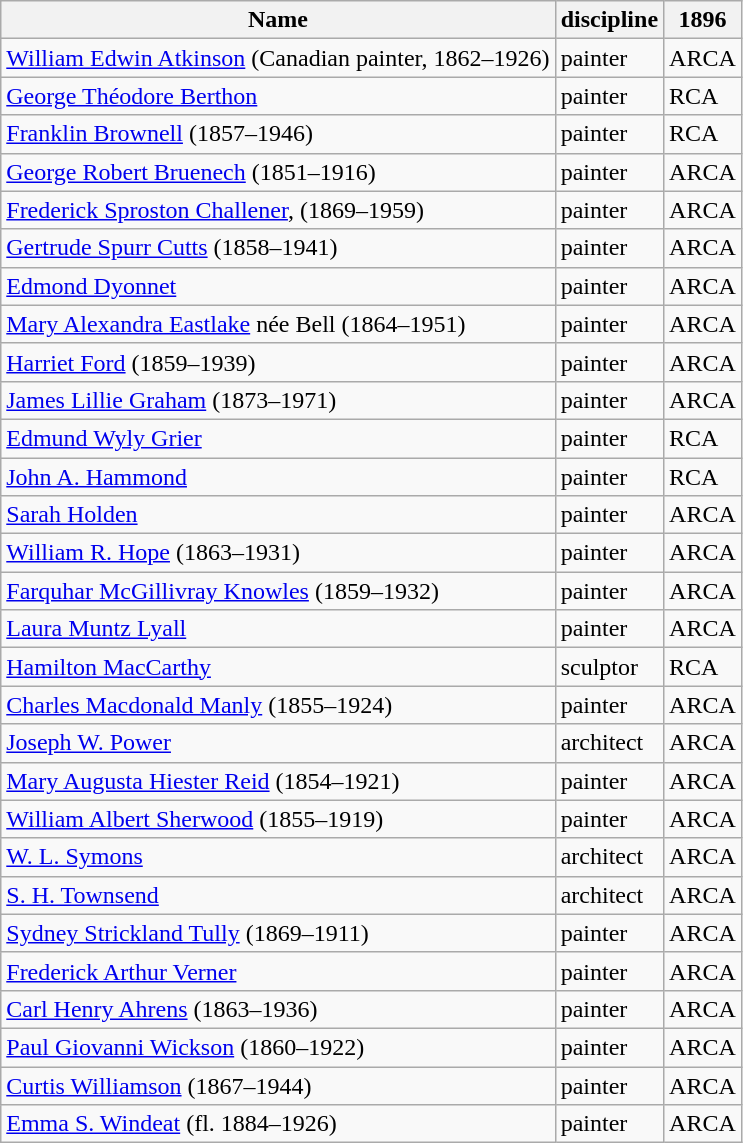<table class="wikitable sortable" border="1">
<tr>
<th>Name</th>
<th>discipline</th>
<th>1896</th>
</tr>
<tr>
<td data-sort-value="Atkinson"><a href='#'>William Edwin Atkinson</a> (Canadian painter, 1862–1926)</td>
<td>painter</td>
<td>ARCA</td>
</tr>
<tr>
<td data-sort-value="Berthon"><a href='#'>George Théodore Berthon</a></td>
<td>painter</td>
<td>RCA</td>
</tr>
<tr>
<td data-sort-value="Brownell"><a href='#'>Franklin Brownell</a> (1857–1946)</td>
<td>painter</td>
<td>RCA</td>
</tr>
<tr>
<td data-sort-value="Bruenech"><a href='#'>George Robert Bruenech</a> (1851–1916)</td>
<td>painter</td>
<td>ARCA</td>
</tr>
<tr>
<td data-sort-value="Challener"><a href='#'>Frederick Sproston Challener</a>, (1869–1959)</td>
<td>painter</td>
<td>ARCA</td>
</tr>
<tr>
<td data-sort-value="Cutts"><a href='#'>Gertrude Spurr Cutts</a> (1858–1941)</td>
<td>painter</td>
<td>ARCA</td>
</tr>
<tr>
<td data-sort-value="Dyonnet"><a href='#'>Edmond Dyonnet</a></td>
<td>painter</td>
<td>ARCA</td>
</tr>
<tr>
<td data-sort-value="Eastlake"><a href='#'>Mary Alexandra Eastlake</a> née Bell (1864–1951)</td>
<td>painter</td>
<td>ARCA</td>
</tr>
<tr>
<td data-sort-value="Ford"><a href='#'>Harriet Ford</a> (1859–1939)</td>
<td>painter</td>
<td>ARCA</td>
</tr>
<tr>
<td data-sort-value="Graham"><a href='#'>James Lillie Graham</a> (1873–1971)</td>
<td>painter</td>
<td>ARCA</td>
</tr>
<tr>
<td data-sort-value="Grier"><a href='#'>Edmund Wyly Grier</a></td>
<td>painter</td>
<td>RCA</td>
</tr>
<tr>
<td data-sort-value="Hammond"><a href='#'>John A. Hammond</a></td>
<td>painter</td>
<td>RCA</td>
</tr>
<tr>
<td data-sort-value="Holden"><a href='#'>Sarah Holden</a></td>
<td>painter</td>
<td>ARCA</td>
</tr>
<tr>
<td data-sort-value="Hope"><a href='#'>William R. Hope</a> (1863–1931)</td>
<td>painter</td>
<td>ARCA</td>
</tr>
<tr>
<td data-sort-value="Knowles"><a href='#'>Farquhar McGillivray Knowles</a> (1859–1932)</td>
<td>painter</td>
<td>ARCA</td>
</tr>
<tr>
<td data-sort-value="Lyall"><a href='#'>Laura Muntz Lyall</a></td>
<td>painter</td>
<td>ARCA</td>
</tr>
<tr>
<td data-sort-value="MacCarthy"><a href='#'>Hamilton MacCarthy</a></td>
<td>sculptor</td>
<td>RCA</td>
</tr>
<tr>
<td data-sort-value="Manly"><a href='#'>Charles Macdonald Manly</a> (1855–1924)</td>
<td>painter</td>
<td>ARCA</td>
</tr>
<tr>
<td data-sort-value="Power"><a href='#'>Joseph W. Power</a></td>
<td>architect</td>
<td>ARCA</td>
</tr>
<tr>
<td data-sort-value="ReidM"><a href='#'>Mary Augusta Hiester Reid</a> (1854–1921)</td>
<td>painter</td>
<td>ARCA</td>
</tr>
<tr>
<td data-sort-value="Sherwood"><a href='#'>William Albert Sherwood</a> (1855–1919)</td>
<td>painter</td>
<td>ARCA</td>
</tr>
<tr>
<td data-sort-value="Symons"><a href='#'>W. L. Symons</a></td>
<td>architect</td>
<td>ARCA</td>
</tr>
<tr>
<td data-sort-value="Townsend"><a href='#'>S. H. Townsend</a></td>
<td>architect</td>
<td>ARCA</td>
</tr>
<tr>
<td data-sort-value="Tully"><a href='#'>Sydney Strickland Tully</a> (1869–1911)</td>
<td>painter</td>
<td>ARCA</td>
</tr>
<tr>
<td data-sort-value="Verner"><a href='#'>Frederick Arthur Verner</a></td>
<td>painter</td>
<td>ARCA</td>
</tr>
<tr>
<td data-sort-value="Ahrens"><a href='#'>Carl Henry Ahrens</a> (1863–1936)</td>
<td>painter</td>
<td>ARCA</td>
</tr>
<tr>
<td data-sort-value="Wickson"><a href='#'>Paul Giovanni Wickson</a> (1860–1922)</td>
<td>painter</td>
<td>ARCA</td>
</tr>
<tr>
<td data-sort-value="Williamson"><a href='#'>Curtis Williamson</a> (1867–1944)</td>
<td>painter</td>
<td>ARCA</td>
</tr>
<tr>
<td data-sort-value="Windeat"><a href='#'>Emma S. Windeat</a> (fl. 1884–1926)</td>
<td>painter</td>
<td>ARCA</td>
</tr>
</table>
